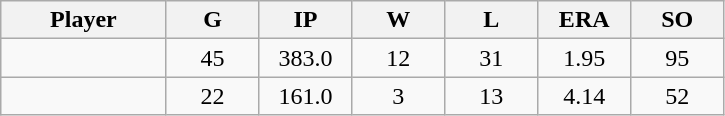<table class="wikitable sortable">
<tr>
<th bgcolor="#DDDDFF" width="16%">Player</th>
<th bgcolor="#DDDDFF" width="9%">G</th>
<th bgcolor="#DDDDFF" width="9%">IP</th>
<th bgcolor="#DDDDFF" width="9%">W</th>
<th bgcolor="#DDDDFF" width="9%">L</th>
<th bgcolor="#DDDDFF" width="9%">ERA</th>
<th bgcolor="#DDDDFF" width="9%">SO</th>
</tr>
<tr align="center">
<td></td>
<td>45</td>
<td>383.0</td>
<td>12</td>
<td>31</td>
<td>1.95</td>
<td>95</td>
</tr>
<tr align="center">
<td></td>
<td>22</td>
<td>161.0</td>
<td>3</td>
<td>13</td>
<td>4.14</td>
<td>52</td>
</tr>
</table>
